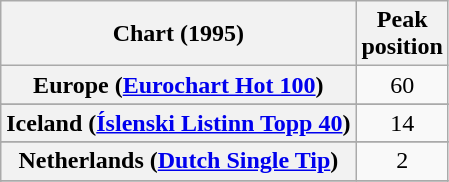<table class="wikitable sortable plainrowheaders" style="text-align:center">
<tr>
<th>Chart (1995)</th>
<th>Peak<br>position</th>
</tr>
<tr>
<th scope="row">Europe (<a href='#'>Eurochart Hot 100</a>)</th>
<td>60</td>
</tr>
<tr>
</tr>
<tr>
<th scope="row">Iceland (<a href='#'>Íslenski Listinn Topp 40</a>)</th>
<td>14</td>
</tr>
<tr>
</tr>
<tr>
<th scope="row">Netherlands (<a href='#'>Dutch Single Tip</a>)</th>
<td>2</td>
</tr>
<tr>
</tr>
<tr>
</tr>
<tr>
</tr>
<tr>
</tr>
</table>
